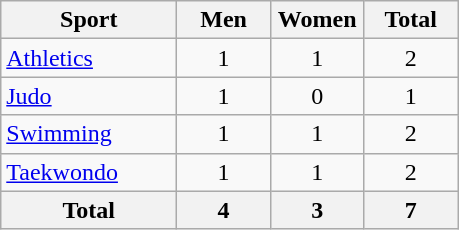<table class="wikitable sortable" style="text-align:center;">
<tr>
<th width=110>Sport</th>
<th width=55>Men</th>
<th width=55>Women</th>
<th width=55>Total</th>
</tr>
<tr>
<td align=left><a href='#'>Athletics</a></td>
<td>1</td>
<td>1</td>
<td>2</td>
</tr>
<tr>
<td align=left><a href='#'>Judo</a></td>
<td>1</td>
<td>0</td>
<td>1</td>
</tr>
<tr>
<td align=left><a href='#'>Swimming</a></td>
<td>1</td>
<td>1</td>
<td>2</td>
</tr>
<tr>
<td align=left><a href='#'>Taekwondo</a></td>
<td>1</td>
<td>1</td>
<td>2</td>
</tr>
<tr>
<th>Total</th>
<th>4</th>
<th>3</th>
<th>7</th>
</tr>
</table>
